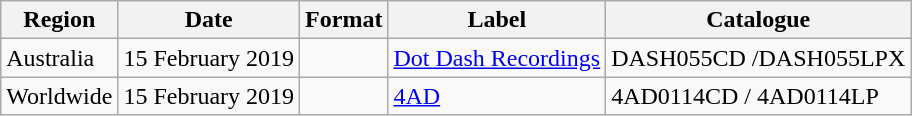<table class="wikitable plainrowheaders">
<tr>
<th scope="col">Region</th>
<th scope="col">Date</th>
<th scope="col">Format</th>
<th scope="col">Label</th>
<th scope="col">Catalogue</th>
</tr>
<tr>
<td>Australia</td>
<td>15 February 2019</td>
<td></td>
<td><a href='#'>Dot Dash Recordings</a></td>
<td>DASH055CD /DASH055LPX</td>
</tr>
<tr>
<td>Worldwide</td>
<td>15 February 2019</td>
<td rowspan="2"></td>
<td><a href='#'>4AD</a></td>
<td>4AD0114CD / 4AD0114LP</td>
</tr>
</table>
